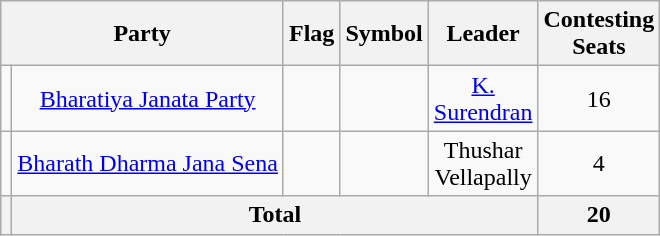<table class="wikitable" style="text-align:center">
<tr>
<th colspan="2" style="width: 40px;">Party</th>
<th style="width: 20px;">Flag</th>
<th style="width: 20px;">Symbol</th>
<th style="width: 20px;">Leader</th>
<th style="width: 10px;">Contesting Seats</th>
</tr>
<tr>
<td></td>
<td><a href='#'>Bharatiya Janata Party</a></td>
<td></td>
<td></td>
<td><a href='#'>K. Surendran</a></td>
<td>16</td>
</tr>
<tr>
<td></td>
<td><a href='#'>Bharath Dharma Jana Sena</a></td>
<td></td>
<td></td>
<td>Thushar Vellapally</td>
<td>4</td>
</tr>
<tr>
<th></th>
<th Colspan=4>Total</th>
<th>20</th>
</tr>
</table>
